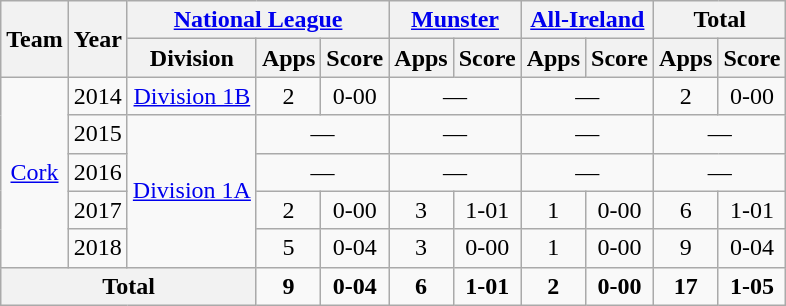<table class="wikitable" style="text-align:center">
<tr>
<th rowspan="2">Team</th>
<th rowspan="2">Year</th>
<th colspan="3"><a href='#'>National League</a></th>
<th colspan="2"><a href='#'>Munster</a></th>
<th colspan="2"><a href='#'>All-Ireland</a></th>
<th colspan="2">Total</th>
</tr>
<tr>
<th>Division</th>
<th>Apps</th>
<th>Score</th>
<th>Apps</th>
<th>Score</th>
<th>Apps</th>
<th>Score</th>
<th>Apps</th>
<th>Score</th>
</tr>
<tr>
<td rowspan="5"><a href='#'>Cork</a></td>
<td>2014</td>
<td rowspan="1"><a href='#'>Division 1B</a></td>
<td>2</td>
<td>0-00</td>
<td colspan=2>—</td>
<td colspan=2>—</td>
<td>2</td>
<td>0-00</td>
</tr>
<tr>
<td>2015</td>
<td rowspan="4"><a href='#'>Division 1A</a></td>
<td colspan=2>—</td>
<td colspan=2>—</td>
<td colspan=2>—</td>
<td colspan=2>—</td>
</tr>
<tr>
<td>2016</td>
<td colspan=2>—</td>
<td colspan=2>—</td>
<td colspan=2>—</td>
<td colspan=2>—</td>
</tr>
<tr>
<td>2017</td>
<td>2</td>
<td>0-00</td>
<td>3</td>
<td>1-01</td>
<td>1</td>
<td>0-00</td>
<td>6</td>
<td>1-01</td>
</tr>
<tr>
<td>2018</td>
<td>5</td>
<td>0-04</td>
<td>3</td>
<td>0-00</td>
<td>1</td>
<td>0-00</td>
<td>9</td>
<td>0-04</td>
</tr>
<tr>
<th colspan="3">Total</th>
<td><strong>9</strong></td>
<td><strong>0-04</strong></td>
<td><strong>6</strong></td>
<td><strong>1-01</strong></td>
<td><strong>2</strong></td>
<td><strong>0-00</strong></td>
<td><strong>17</strong></td>
<td><strong>1-05</strong></td>
</tr>
</table>
